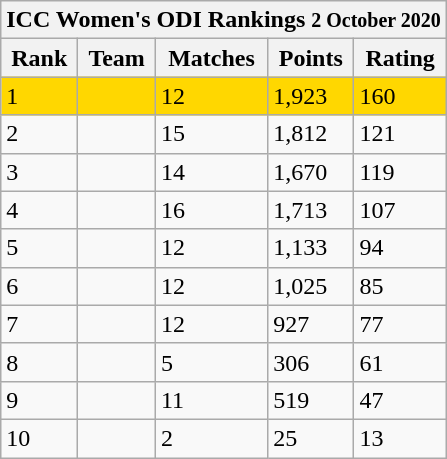<table class="wikitable" stp;">
<tr>
<th colspan="5">ICC Women's ODI Rankings <small>2 October 2020</small></th>
</tr>
<tr>
<th>Rank</th>
<th>Team</th>
<th>Matches</th>
<th>Points</th>
<th>Rating</th>
</tr>
<tr style="background:gold">
<td>1</td>
<td style="text-align:left;"></td>
<td>12</td>
<td>1,923</td>
<td>160</td>
</tr>
<tr>
<td>2</td>
<td style="text-align:left;"></td>
<td>15</td>
<td>1,812</td>
<td>121</td>
</tr>
<tr>
<td>3</td>
<td style="text-align:left;"></td>
<td>14</td>
<td>1,670</td>
<td>119</td>
</tr>
<tr>
<td>4</td>
<td style="text-align:left;"></td>
<td>16</td>
<td>1,713</td>
<td>107</td>
</tr>
<tr>
<td>5</td>
<td style="text-align:left;"></td>
<td>12</td>
<td>1,133</td>
<td>94</td>
</tr>
<tr>
<td>6</td>
<td style="text-align:left;"></td>
<td>12</td>
<td>1,025</td>
<td>85</td>
</tr>
<tr>
<td>7</td>
<td style="text-align:left;"></td>
<td>12</td>
<td>927</td>
<td>77</td>
</tr>
<tr>
<td>8</td>
<td style="text-align:left;"></td>
<td>5</td>
<td>306</td>
<td>61</td>
</tr>
<tr>
<td>9</td>
<td style="text-align:left;"></td>
<td>11</td>
<td>519</td>
<td>47</td>
</tr>
<tr>
<td>10</td>
<td style="text-align:left;"></td>
<td>2</td>
<td>25</td>
<td>13</td>
</tr>
</table>
